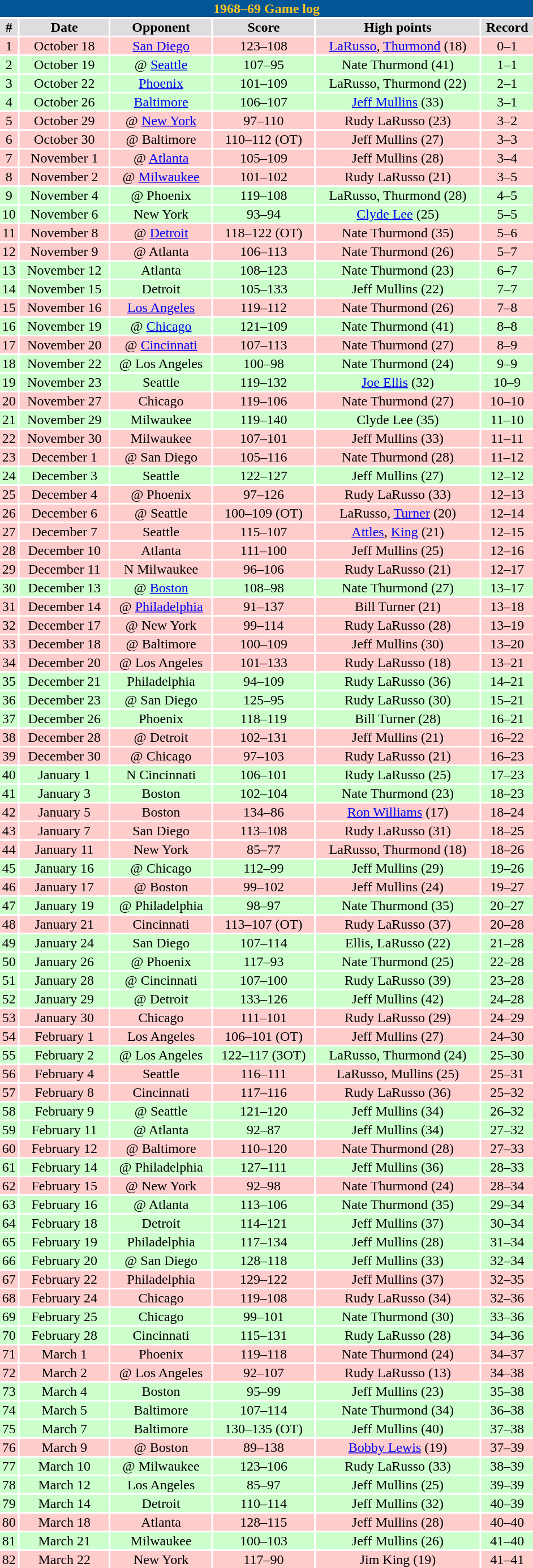<table class="toccolours collapsible" width=50% style="clear:both; margin:1.5em auto; text-align:center">
<tr>
<th colspan=11 style="background:#005696; color:#FFC423;">1968–69 Game log</th>
</tr>
<tr align="center" bgcolor="#dddddd">
<td><strong>#</strong></td>
<td><strong>Date</strong></td>
<td><strong>Opponent</strong></td>
<td><strong>Score</strong></td>
<td><strong>High points</strong></td>
<td><strong>Record</strong></td>
</tr>
<tr align="center" bgcolor="#ffcccc">
<td>1</td>
<td>October 18</td>
<td><a href='#'>San Diego</a></td>
<td>123–108</td>
<td><a href='#'>LaRusso</a>, <a href='#'>Thurmond</a> (18)</td>
<td>0–1</td>
</tr>
<tr align="center" bgcolor="#ccffcc">
<td>2</td>
<td>October 19</td>
<td>@ <a href='#'>Seattle</a></td>
<td>107–95</td>
<td>Nate Thurmond (41)</td>
<td>1–1</td>
</tr>
<tr align="center" bgcolor="#ccffcc">
<td>3</td>
<td>October 22</td>
<td><a href='#'>Phoenix</a></td>
<td>101–109</td>
<td>LaRusso, Thurmond (22)</td>
<td>2–1</td>
</tr>
<tr align="center" bgcolor="#ccffcc">
<td>4</td>
<td>October 26</td>
<td><a href='#'>Baltimore</a></td>
<td>106–107</td>
<td><a href='#'>Jeff Mullins</a> (33)</td>
<td>3–1</td>
</tr>
<tr align="center" bgcolor="#ffcccc">
<td>5</td>
<td>October 29</td>
<td>@ <a href='#'>New York</a></td>
<td>97–110</td>
<td>Rudy LaRusso (23)</td>
<td>3–2</td>
</tr>
<tr align="center" bgcolor="#ffcccc">
<td>6</td>
<td>October 30</td>
<td>@ Baltimore</td>
<td>110–112 (OT)</td>
<td>Jeff Mullins (27)</td>
<td>3–3</td>
</tr>
<tr align="center" bgcolor="#ffcccc">
<td>7</td>
<td>November 1</td>
<td>@ <a href='#'>Atlanta</a></td>
<td>105–109</td>
<td>Jeff Mullins (28)</td>
<td>3–4</td>
</tr>
<tr align="center" bgcolor="#ffcccc">
<td>8</td>
<td>November 2</td>
<td>@ <a href='#'>Milwaukee</a></td>
<td>101–102</td>
<td>Rudy LaRusso (21)</td>
<td>3–5</td>
</tr>
<tr align="center" bgcolor="#ccffcc">
<td>9</td>
<td>November 4</td>
<td>@ Phoenix</td>
<td>119–108</td>
<td>LaRusso, Thurmond (28)</td>
<td>4–5</td>
</tr>
<tr align="center" bgcolor="#ccffcc">
<td>10</td>
<td>November 6</td>
<td>New York</td>
<td>93–94</td>
<td><a href='#'>Clyde Lee</a> (25)</td>
<td>5–5</td>
</tr>
<tr align="center" bgcolor="#ffcccc">
<td>11</td>
<td>November 8</td>
<td>@ <a href='#'>Detroit</a></td>
<td>118–122 (OT)</td>
<td>Nate Thurmond (35)</td>
<td>5–6</td>
</tr>
<tr align="center" bgcolor="#ffcccc">
<td>12</td>
<td>November 9</td>
<td>@ Atlanta</td>
<td>106–113</td>
<td>Nate Thurmond (26)</td>
<td>5–7</td>
</tr>
<tr align="center" bgcolor="#ccffcc">
<td>13</td>
<td>November 12</td>
<td>Atlanta</td>
<td>108–123</td>
<td>Nate Thurmond (23)</td>
<td>6–7</td>
</tr>
<tr align="center" bgcolor="#ccffcc">
<td>14</td>
<td>November 15</td>
<td>Detroit</td>
<td>105–133</td>
<td>Jeff Mullins (22)</td>
<td>7–7</td>
</tr>
<tr align="center" bgcolor="#ffcccc">
<td>15</td>
<td>November 16</td>
<td><a href='#'>Los Angeles</a></td>
<td>119–112</td>
<td>Nate Thurmond (26)</td>
<td>7–8</td>
</tr>
<tr align="center" bgcolor="#ccffcc">
<td>16</td>
<td>November 19</td>
<td>@ <a href='#'>Chicago</a></td>
<td>121–109</td>
<td>Nate Thurmond (41)</td>
<td>8–8</td>
</tr>
<tr align="center" bgcolor="#ffcccc">
<td>17</td>
<td>November 20</td>
<td>@ <a href='#'>Cincinnati</a></td>
<td>107–113</td>
<td>Nate Thurmond (27)</td>
<td>8–9</td>
</tr>
<tr align="center" bgcolor="#ccffcc">
<td>18</td>
<td>November 22</td>
<td>@ Los Angeles</td>
<td>100–98</td>
<td>Nate Thurmond (24)</td>
<td>9–9</td>
</tr>
<tr align="center" bgcolor="#ccffcc">
<td>19</td>
<td>November 23</td>
<td>Seattle</td>
<td>119–132</td>
<td><a href='#'>Joe Ellis</a> (32)</td>
<td>10–9</td>
</tr>
<tr align="center" bgcolor="#ffcccc">
<td>20</td>
<td>November 27</td>
<td>Chicago</td>
<td>119–106</td>
<td>Nate Thurmond (27)</td>
<td>10–10</td>
</tr>
<tr align="center" bgcolor="#ccffcc">
<td>21</td>
<td>November 29</td>
<td>Milwaukee</td>
<td>119–140</td>
<td>Clyde Lee (35)</td>
<td>11–10</td>
</tr>
<tr align="center" bgcolor="#ffcccc">
<td>22</td>
<td>November 30</td>
<td>Milwaukee</td>
<td>107–101</td>
<td>Jeff Mullins (33)</td>
<td>11–11</td>
</tr>
<tr align="center" bgcolor="#ffcccc">
<td>23</td>
<td>December 1</td>
<td>@ San Diego</td>
<td>105–116</td>
<td>Nate Thurmond (28)</td>
<td>11–12</td>
</tr>
<tr align="center" bgcolor="#ccffcc">
<td>24</td>
<td>December 3</td>
<td>Seattle</td>
<td>122–127</td>
<td>Jeff Mullins (27)</td>
<td>12–12</td>
</tr>
<tr align="center" bgcolor="#ffcccc">
<td>25</td>
<td>December 4</td>
<td>@ Phoenix</td>
<td>97–126</td>
<td>Rudy LaRusso (33)</td>
<td>12–13</td>
</tr>
<tr align="center" bgcolor="#ffcccc">
<td>26</td>
<td>December 6</td>
<td>@ Seattle</td>
<td>100–109 (OT)</td>
<td>LaRusso, <a href='#'>Turner</a> (20)</td>
<td>12–14</td>
</tr>
<tr align="center" bgcolor="#ffcccc">
<td>27</td>
<td>December 7</td>
<td>Seattle</td>
<td>115–107</td>
<td><a href='#'>Attles</a>, <a href='#'>King</a> (21)</td>
<td>12–15</td>
</tr>
<tr align="center" bgcolor="#ffcccc">
<td>28</td>
<td>December 10</td>
<td>Atlanta</td>
<td>111–100</td>
<td>Jeff Mullins (25)</td>
<td>12–16</td>
</tr>
<tr align="center" bgcolor="#ffcccc">
<td>29</td>
<td>December 11</td>
<td>N Milwaukee</td>
<td>96–106</td>
<td>Rudy LaRusso (21)</td>
<td>12–17</td>
</tr>
<tr align="center" bgcolor="#ccffcc">
<td>30</td>
<td>December 13</td>
<td>@ <a href='#'>Boston</a></td>
<td>108–98</td>
<td>Nate Thurmond (27)</td>
<td>13–17</td>
</tr>
<tr align="center" bgcolor="#ffcccc">
<td>31</td>
<td>December 14</td>
<td>@ <a href='#'>Philadelphia</a></td>
<td>91–137</td>
<td>Bill Turner (21)</td>
<td>13–18</td>
</tr>
<tr align="center" bgcolor="#ffcccc">
<td>32</td>
<td>December 17</td>
<td>@ New York</td>
<td>99–114</td>
<td>Rudy LaRusso (28)</td>
<td>13–19</td>
</tr>
<tr align="center" bgcolor="#ffcccc">
<td>33</td>
<td>December 18</td>
<td>@ Baltimore</td>
<td>100–109</td>
<td>Jeff Mullins (30)</td>
<td>13–20</td>
</tr>
<tr align="center" bgcolor="#ffcccc">
<td>34</td>
<td>December 20</td>
<td>@ Los Angeles</td>
<td>101–133</td>
<td>Rudy LaRusso (18)</td>
<td>13–21</td>
</tr>
<tr align="center" bgcolor="#ccffcc">
<td>35</td>
<td>December 21</td>
<td>Philadelphia</td>
<td>94–109</td>
<td>Rudy LaRusso (36)</td>
<td>14–21</td>
</tr>
<tr align="center" bgcolor="#ccffcc">
<td>36</td>
<td>December 23</td>
<td>@ San Diego</td>
<td>125–95</td>
<td>Rudy LaRusso (30)</td>
<td>15–21</td>
</tr>
<tr align="center" bgcolor="#ccffcc">
<td>37</td>
<td>December 26</td>
<td>Phoenix</td>
<td>118–119</td>
<td>Bill Turner (28)</td>
<td>16–21</td>
</tr>
<tr align="center" bgcolor="#ffcccc">
<td>38</td>
<td>December 28</td>
<td>@ Detroit</td>
<td>102–131</td>
<td>Jeff Mullins (21)</td>
<td>16–22</td>
</tr>
<tr align="center" bgcolor="#ffcccc">
<td>39</td>
<td>December 30</td>
<td>@ Chicago</td>
<td>97–103</td>
<td>Rudy LaRusso (21)</td>
<td>16–23</td>
</tr>
<tr align="center" bgcolor="#ccffcc">
<td>40</td>
<td>January 1</td>
<td>N Cincinnati</td>
<td>106–101</td>
<td>Rudy LaRusso (25)</td>
<td>17–23</td>
</tr>
<tr align="center" bgcolor="#ccffcc">
<td>41</td>
<td>January 3</td>
<td>Boston</td>
<td>102–104</td>
<td>Nate Thurmond (23)</td>
<td>18–23</td>
</tr>
<tr align="center" bgcolor="#ffcccc">
<td>42</td>
<td>January 5</td>
<td>Boston</td>
<td>134–86</td>
<td><a href='#'>Ron Williams</a> (17)</td>
<td>18–24</td>
</tr>
<tr align="center" bgcolor="#ffcccc">
<td>43</td>
<td>January 7</td>
<td>San Diego</td>
<td>113–108</td>
<td>Rudy LaRusso (31)</td>
<td>18–25</td>
</tr>
<tr align="center" bgcolor="#ffcccc">
<td>44</td>
<td>January 11</td>
<td>New York</td>
<td>85–77</td>
<td>LaRusso, Thurmond (18)</td>
<td>18–26</td>
</tr>
<tr align="center" bgcolor="#ccffcc">
<td>45</td>
<td>January 16</td>
<td>@ Chicago</td>
<td>112–99</td>
<td>Jeff Mullins (29)</td>
<td>19–26</td>
</tr>
<tr align="center" bgcolor="#ffcccc">
<td>46</td>
<td>January 17</td>
<td>@ Boston</td>
<td>99–102</td>
<td>Jeff Mullins (24)</td>
<td>19–27</td>
</tr>
<tr align="center" bgcolor="#ccffcc">
<td>47</td>
<td>January 19</td>
<td>@ Philadelphia</td>
<td>98–97</td>
<td>Nate Thurmond (35)</td>
<td>20–27</td>
</tr>
<tr align="center" bgcolor="#ffcccc">
<td>48</td>
<td>January 21</td>
<td>Cincinnati</td>
<td>113–107 (OT)</td>
<td>Rudy LaRusso (37)</td>
<td>20–28</td>
</tr>
<tr align="center" bgcolor="#ccffcc">
<td>49</td>
<td>January 24</td>
<td>San Diego</td>
<td>107–114</td>
<td>Ellis, LaRusso (22)</td>
<td>21–28</td>
</tr>
<tr align="center" bgcolor="#ccffcc">
<td>50</td>
<td>January 26</td>
<td>@ Phoenix</td>
<td>117–93</td>
<td>Nate Thurmond (25)</td>
<td>22–28</td>
</tr>
<tr align="center" bgcolor="#ccffcc">
<td>51</td>
<td>January 28</td>
<td>@ Cincinnati</td>
<td>107–100</td>
<td>Rudy LaRusso (39)</td>
<td>23–28</td>
</tr>
<tr align="center" bgcolor="#ccffcc">
<td>52</td>
<td>January 29</td>
<td>@ Detroit</td>
<td>133–126</td>
<td>Jeff Mullins (42)</td>
<td>24–28</td>
</tr>
<tr align="center" bgcolor="#ffcccc">
<td>53</td>
<td>January 30</td>
<td>Chicago</td>
<td>111–101</td>
<td>Rudy LaRusso (29)</td>
<td>24–29</td>
</tr>
<tr align="center" bgcolor="#ffcccc">
<td>54</td>
<td>February 1</td>
<td>Los Angeles</td>
<td>106–101 (OT)</td>
<td>Jeff Mullins (27)</td>
<td>24–30</td>
</tr>
<tr align="center" bgcolor="#ccffcc">
<td>55</td>
<td>February 2</td>
<td>@ Los Angeles</td>
<td>122–117 (3OT)</td>
<td>LaRusso, Thurmond (24)</td>
<td>25–30</td>
</tr>
<tr align="center" bgcolor="#ffcccc">
<td>56</td>
<td>February 4</td>
<td>Seattle</td>
<td>116–111</td>
<td>LaRusso, Mullins (25)</td>
<td>25–31</td>
</tr>
<tr align="center" bgcolor="#ffcccc">
<td>57</td>
<td>February 8</td>
<td>Cincinnati</td>
<td>117–116</td>
<td>Rudy LaRusso (36)</td>
<td>25–32</td>
</tr>
<tr align="center" bgcolor="#ccffcc">
<td>58</td>
<td>February 9</td>
<td>@ Seattle</td>
<td>121–120</td>
<td>Jeff Mullins (34)</td>
<td>26–32</td>
</tr>
<tr align="center" bgcolor="#ccffcc">
<td>59</td>
<td>February 11</td>
<td>@ Atlanta</td>
<td>92–87</td>
<td>Jeff Mullins (34)</td>
<td>27–32</td>
</tr>
<tr align="center" bgcolor="#ffcccc">
<td>60</td>
<td>February 12</td>
<td>@ Baltimore</td>
<td>110–120</td>
<td>Nate Thurmond (28)</td>
<td>27–33</td>
</tr>
<tr align="center" bgcolor="#ccffcc">
<td>61</td>
<td>February 14</td>
<td>@ Philadelphia</td>
<td>127–111</td>
<td>Jeff Mullins (36)</td>
<td>28–33</td>
</tr>
<tr align="center" bgcolor="#ffcccc">
<td>62</td>
<td>February 15</td>
<td>@ New York</td>
<td>92–98</td>
<td>Nate Thurmond (24)</td>
<td>28–34</td>
</tr>
<tr align="center" bgcolor="#ccffcc">
<td>63</td>
<td>February 16</td>
<td>@ Atlanta</td>
<td>113–106</td>
<td>Nate Thurmond (35)</td>
<td>29–34</td>
</tr>
<tr align="center" bgcolor="#ccffcc">
<td>64</td>
<td>February 18</td>
<td>Detroit</td>
<td>114–121</td>
<td>Jeff Mullins (37)</td>
<td>30–34</td>
</tr>
<tr align="center" bgcolor="#ccffcc">
<td>65</td>
<td>February 19</td>
<td>Philadelphia</td>
<td>117–134</td>
<td>Jeff Mullins (28)</td>
<td>31–34</td>
</tr>
<tr align="center" bgcolor="#ccffcc">
<td>66</td>
<td>February 20</td>
<td>@ San Diego</td>
<td>128–118</td>
<td>Jeff Mullins (33)</td>
<td>32–34</td>
</tr>
<tr align="center" bgcolor="#ffcccc">
<td>67</td>
<td>February 22</td>
<td>Philadelphia</td>
<td>129–122</td>
<td>Jeff Mullins (37)</td>
<td>32–35</td>
</tr>
<tr align="center" bgcolor="#ffcccc">
<td>68</td>
<td>February 24</td>
<td>Chicago</td>
<td>119–108</td>
<td>Rudy LaRusso (34)</td>
<td>32–36</td>
</tr>
<tr align="center" bgcolor="#ccffcc">
<td>69</td>
<td>February 25</td>
<td>Chicago</td>
<td>99–101</td>
<td>Nate Thurmond (30)</td>
<td>33–36</td>
</tr>
<tr align="center" bgcolor="#ccffcc">
<td>70</td>
<td>February 28</td>
<td>Cincinnati</td>
<td>115–131</td>
<td>Rudy LaRusso (28)</td>
<td>34–36</td>
</tr>
<tr align="center" bgcolor="#ffcccc">
<td>71</td>
<td>March 1</td>
<td>Phoenix</td>
<td>119–118</td>
<td>Nate Thurmond (24)</td>
<td>34–37</td>
</tr>
<tr align="center" bgcolor="#ffcccc">
<td>72</td>
<td>March 2</td>
<td>@ Los Angeles</td>
<td>92–107</td>
<td>Rudy LaRusso (13)</td>
<td>34–38</td>
</tr>
<tr align="center" bgcolor="#ccffcc">
<td>73</td>
<td>March 4</td>
<td>Boston</td>
<td>95–99</td>
<td>Jeff Mullins (23)</td>
<td>35–38</td>
</tr>
<tr align="center" bgcolor="#ccffcc">
<td>74</td>
<td>March 5</td>
<td>Baltimore</td>
<td>107–114</td>
<td>Nate Thurmond (34)</td>
<td>36–38</td>
</tr>
<tr align="center" bgcolor="#ccffcc">
<td>75</td>
<td>March 7</td>
<td>Baltimore</td>
<td>130–135 (OT)</td>
<td>Jeff Mullins (40)</td>
<td>37–38</td>
</tr>
<tr align="center" bgcolor="#ffcccc">
<td>76</td>
<td>March 9</td>
<td>@ Boston</td>
<td>89–138</td>
<td><a href='#'>Bobby Lewis</a> (19)</td>
<td>37–39</td>
</tr>
<tr align="center" bgcolor="#ccffcc">
<td>77</td>
<td>March 10</td>
<td>@ Milwaukee</td>
<td>123–106</td>
<td>Rudy LaRusso (33)</td>
<td>38–39</td>
</tr>
<tr align="center" bgcolor="#ccffcc">
<td>78</td>
<td>March 12</td>
<td>Los Angeles</td>
<td>85–97</td>
<td>Jeff Mullins (25)</td>
<td>39–39</td>
</tr>
<tr align="center" bgcolor="#ccffcc">
<td>79</td>
<td>March 14</td>
<td>Detroit</td>
<td>110–114</td>
<td>Jeff Mullins (32)</td>
<td>40–39</td>
</tr>
<tr align="center" bgcolor="#ffcccc">
<td>80</td>
<td>March 18</td>
<td>Atlanta</td>
<td>128–115</td>
<td>Jeff Mullins (28)</td>
<td>40–40</td>
</tr>
<tr align="center" bgcolor="#ccffcc">
<td>81</td>
<td>March 21</td>
<td>Milwaukee</td>
<td>100–103</td>
<td>Jeff Mullins (26)</td>
<td>41–40</td>
</tr>
<tr align="center" bgcolor="#ffcccc">
<td>82</td>
<td>March 22</td>
<td>New York</td>
<td>117–90</td>
<td>Jim King (19)</td>
<td>41–41</td>
</tr>
</table>
